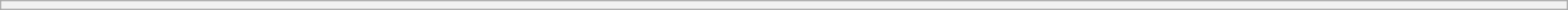<table class="wikitable" style="margin-bottom: -15px; font-size: 95%; width:100%">
<tr>
<th></th>
</tr>
</table>
